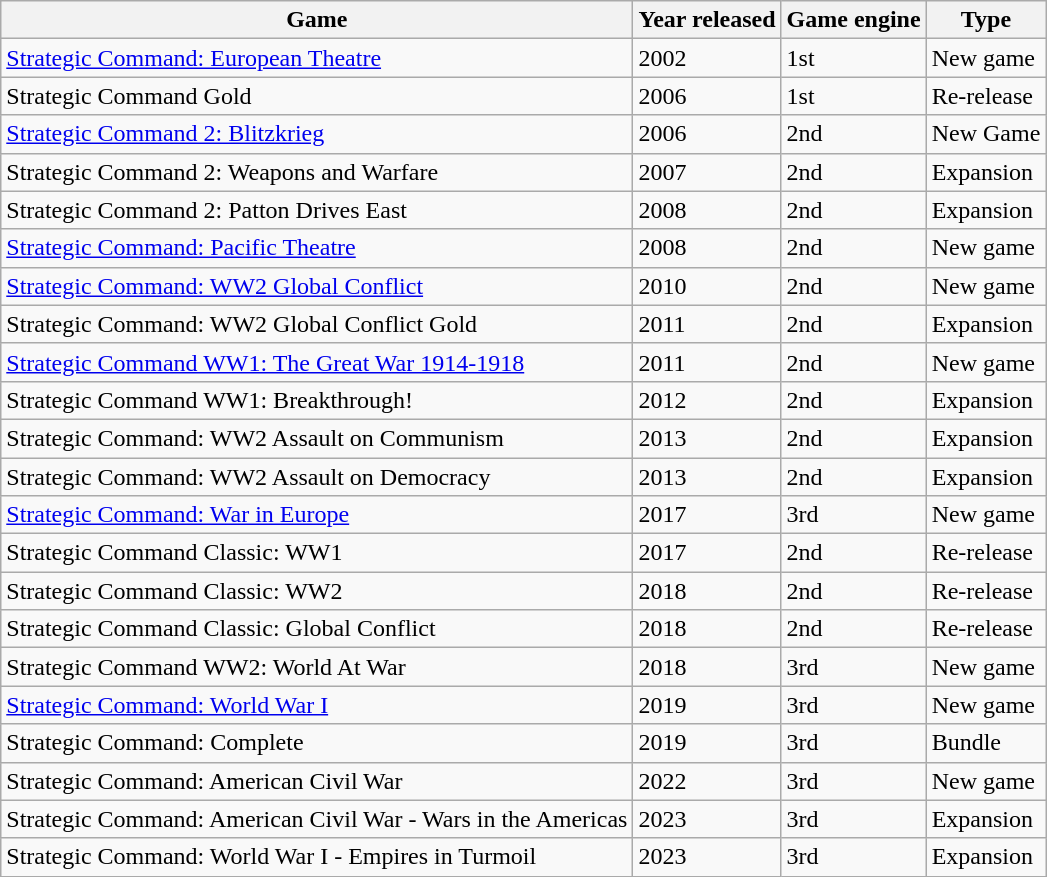<table class="wikitable sortable">
<tr>
<th>Game</th>
<th>Year released</th>
<th>Game engine</th>
<th>Type</th>
</tr>
<tr>
<td><a href='#'>Strategic Command: European Theatre</a></td>
<td>2002</td>
<td>1st</td>
<td>New game</td>
</tr>
<tr>
<td>Strategic Command Gold</td>
<td>2006</td>
<td>1st</td>
<td>Re-release</td>
</tr>
<tr>
<td><a href='#'>Strategic Command 2: Blitzkrieg</a></td>
<td>2006</td>
<td>2nd</td>
<td>New Game</td>
</tr>
<tr>
<td>Strategic Command 2: Weapons and Warfare</td>
<td>2007</td>
<td>2nd</td>
<td>Expansion</td>
</tr>
<tr>
<td>Strategic Command 2: Patton Drives East</td>
<td>2008</td>
<td>2nd</td>
<td>Expansion</td>
</tr>
<tr>
<td><a href='#'>Strategic Command: Pacific Theatre</a></td>
<td>2008</td>
<td>2nd</td>
<td>New game</td>
</tr>
<tr>
<td><a href='#'>Strategic Command: WW2 Global Conflict</a></td>
<td>2010</td>
<td>2nd</td>
<td>New game</td>
</tr>
<tr>
<td>Strategic Command: WW2 Global Conflict Gold</td>
<td>2011</td>
<td>2nd</td>
<td>Expansion</td>
</tr>
<tr>
<td><a href='#'>Strategic Command WW1: The Great War 1914-1918</a></td>
<td>2011</td>
<td>2nd</td>
<td>New game</td>
</tr>
<tr>
<td>Strategic Command WW1: Breakthrough!</td>
<td>2012</td>
<td>2nd</td>
<td>Expansion</td>
</tr>
<tr>
<td>Strategic Command: WW2 Assault on Communism</td>
<td>2013</td>
<td>2nd</td>
<td>Expansion</td>
</tr>
<tr>
<td>Strategic Command: WW2 Assault on Democracy</td>
<td>2013</td>
<td>2nd</td>
<td>Expansion</td>
</tr>
<tr>
<td><a href='#'>Strategic Command: War in Europe</a></td>
<td>2017</td>
<td>3rd</td>
<td>New game</td>
</tr>
<tr>
<td>Strategic Command Classic: WW1</td>
<td>2017</td>
<td>2nd</td>
<td>Re-release</td>
</tr>
<tr>
<td>Strategic Command Classic: WW2</td>
<td>2018</td>
<td>2nd</td>
<td>Re-release</td>
</tr>
<tr>
<td>Strategic Command Classic: Global Conflict</td>
<td>2018</td>
<td>2nd</td>
<td>Re-release</td>
</tr>
<tr>
<td>Strategic Command WW2: World At War</td>
<td>2018</td>
<td>3rd</td>
<td>New game</td>
</tr>
<tr>
<td><a href='#'>Strategic Command: World War I</a></td>
<td>2019</td>
<td>3rd</td>
<td>New game</td>
</tr>
<tr>
<td>Strategic Command: Complete</td>
<td>2019</td>
<td>3rd</td>
<td>Bundle</td>
</tr>
<tr>
<td>Strategic Command: American Civil War</td>
<td>2022</td>
<td>3rd</td>
<td>New game</td>
</tr>
<tr>
<td>Strategic Command:  American Civil War - Wars in the Americas</td>
<td>2023</td>
<td>3rd</td>
<td>Expansion</td>
</tr>
<tr>
<td>Strategic Command: World War I - Empires in Turmoil</td>
<td>2023</td>
<td>3rd</td>
<td>Expansion</td>
</tr>
</table>
